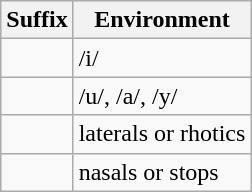<table class="wikitable">
<tr>
<th>Suffix</th>
<th>Environment</th>
</tr>
<tr>
<td></td>
<td>/i/</td>
</tr>
<tr>
<td></td>
<td>/u/, /a/, /y/</td>
</tr>
<tr>
<td></td>
<td>laterals or rhotics</td>
</tr>
<tr>
<td></td>
<td>nasals or stops</td>
</tr>
</table>
